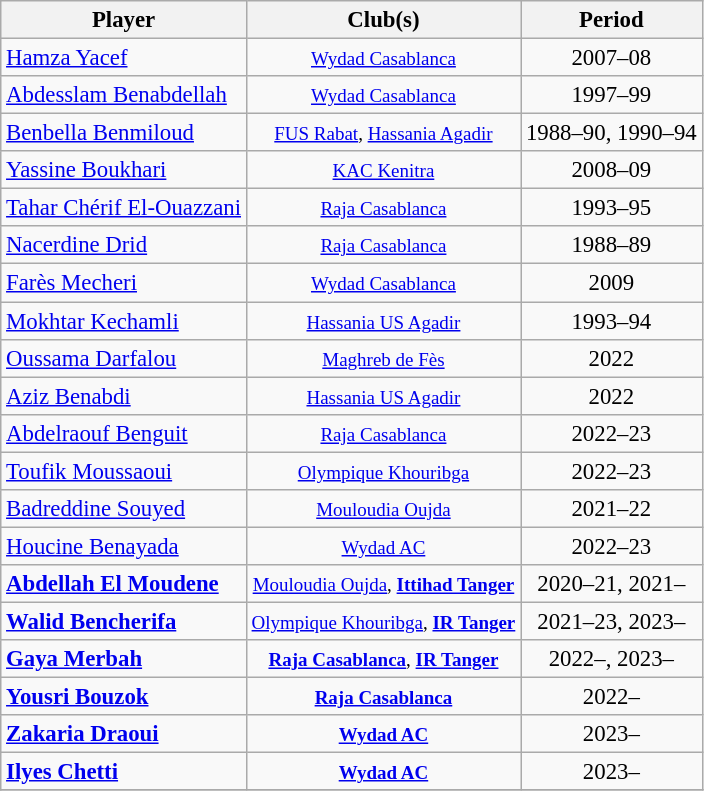<table class="wikitable collapsible collapsed" style="text-align:center;font-size:95%">
<tr>
<th scope="col">Player</th>
<th scope="col" class="unsortable">Club(s)</th>
<th scope="col">Period</th>
</tr>
<tr>
<td align="left"><a href='#'>Hamza Yacef</a></td>
<td><small><a href='#'>Wydad Casablanca</a></small></td>
<td>2007–08</td>
</tr>
<tr>
<td align="left"><a href='#'>Abdesslam Benabdellah</a></td>
<td><small><a href='#'>Wydad Casablanca</a></small></td>
<td>1997–99</td>
</tr>
<tr>
<td align="left"><a href='#'>Benbella Benmiloud</a></td>
<td><small><a href='#'>FUS Rabat</a>, <a href='#'>Hassania Agadir</a></small></td>
<td>1988–90, 1990–94</td>
</tr>
<tr>
<td align="left"><a href='#'>Yassine Boukhari</a></td>
<td><small><a href='#'>KAC Kenitra</a></small></td>
<td>2008–09</td>
</tr>
<tr>
<td align="left"><a href='#'>Tahar Chérif El-Ouazzani</a></td>
<td><small><a href='#'>Raja Casablanca</a></small></td>
<td>1993–95</td>
</tr>
<tr>
<td align="left"><a href='#'>Nacerdine Drid</a></td>
<td><small><a href='#'>Raja Casablanca</a></small></td>
<td>1988–89</td>
</tr>
<tr>
<td align="left"><a href='#'>Farès Mecheri</a></td>
<td><small><a href='#'>Wydad Casablanca</a></small></td>
<td>2009</td>
</tr>
<tr>
<td align="left"><a href='#'>Mokhtar Kechamli</a></td>
<td><small><a href='#'>Hassania US Agadir</a></small></td>
<td>1993–94</td>
</tr>
<tr>
<td align="left"><a href='#'>Oussama Darfalou</a></td>
<td><small><a href='#'>Maghreb de Fès</a></small></td>
<td>2022</td>
</tr>
<tr>
<td align="left"><a href='#'>Aziz Benabdi</a></td>
<td><small><a href='#'>Hassania US Agadir</a></small></td>
<td>2022</td>
</tr>
<tr>
<td align="left"><a href='#'>Abdelraouf Benguit</a></td>
<td><small><a href='#'>Raja Casablanca</a></small></td>
<td>2022–23</td>
</tr>
<tr>
<td align="left"><a href='#'>Toufik Moussaoui</a></td>
<td><small><a href='#'>Olympique Khouribga</a></small></td>
<td>2022–23</td>
</tr>
<tr>
<td align="left"><a href='#'>Badreddine Souyed</a></td>
<td><small><a href='#'>Mouloudia Oujda</a></small></td>
<td>2021–22</td>
</tr>
<tr>
<td align="left"><a href='#'>Houcine Benayada</a></td>
<td><small><a href='#'>Wydad AC</a></small></td>
<td>2022–23</td>
</tr>
<tr>
<td align="left"><strong><a href='#'>Abdellah El Moudene</a></strong></td>
<td><small><a href='#'>Mouloudia Oujda</a>, <strong><a href='#'>Ittihad Tanger</a></strong></small></td>
<td>2020–21, 2021–</td>
</tr>
<tr>
<td align="left"><strong><a href='#'>Walid Bencherifa</a></strong></td>
<td><small><a href='#'>Olympique Khouribga</a>, <strong><a href='#'>IR Tanger</a></strong></small></td>
<td>2021–23, 2023–</td>
</tr>
<tr>
<td align="left"><strong><a href='#'>Gaya Merbah</a></strong></td>
<td><small><strong><a href='#'>Raja Casablanca</a></strong>, <strong><a href='#'>IR Tanger</a></strong></small></td>
<td>2022–, 2023–</td>
</tr>
<tr>
<td align="left"><strong><a href='#'>Yousri Bouzok</a></strong></td>
<td><small><strong><a href='#'>Raja Casablanca</a></strong></small></td>
<td>2022–</td>
</tr>
<tr>
<td align="left"><strong><a href='#'>Zakaria Draoui</a></strong></td>
<td><small><strong><a href='#'>Wydad AC</a></strong></small></td>
<td>2023–</td>
</tr>
<tr>
<td align="left"><strong><a href='#'>Ilyes Chetti</a></strong></td>
<td><small><strong><a href='#'>Wydad AC</a></strong></small></td>
<td>2023–</td>
</tr>
<tr>
</tr>
</table>
